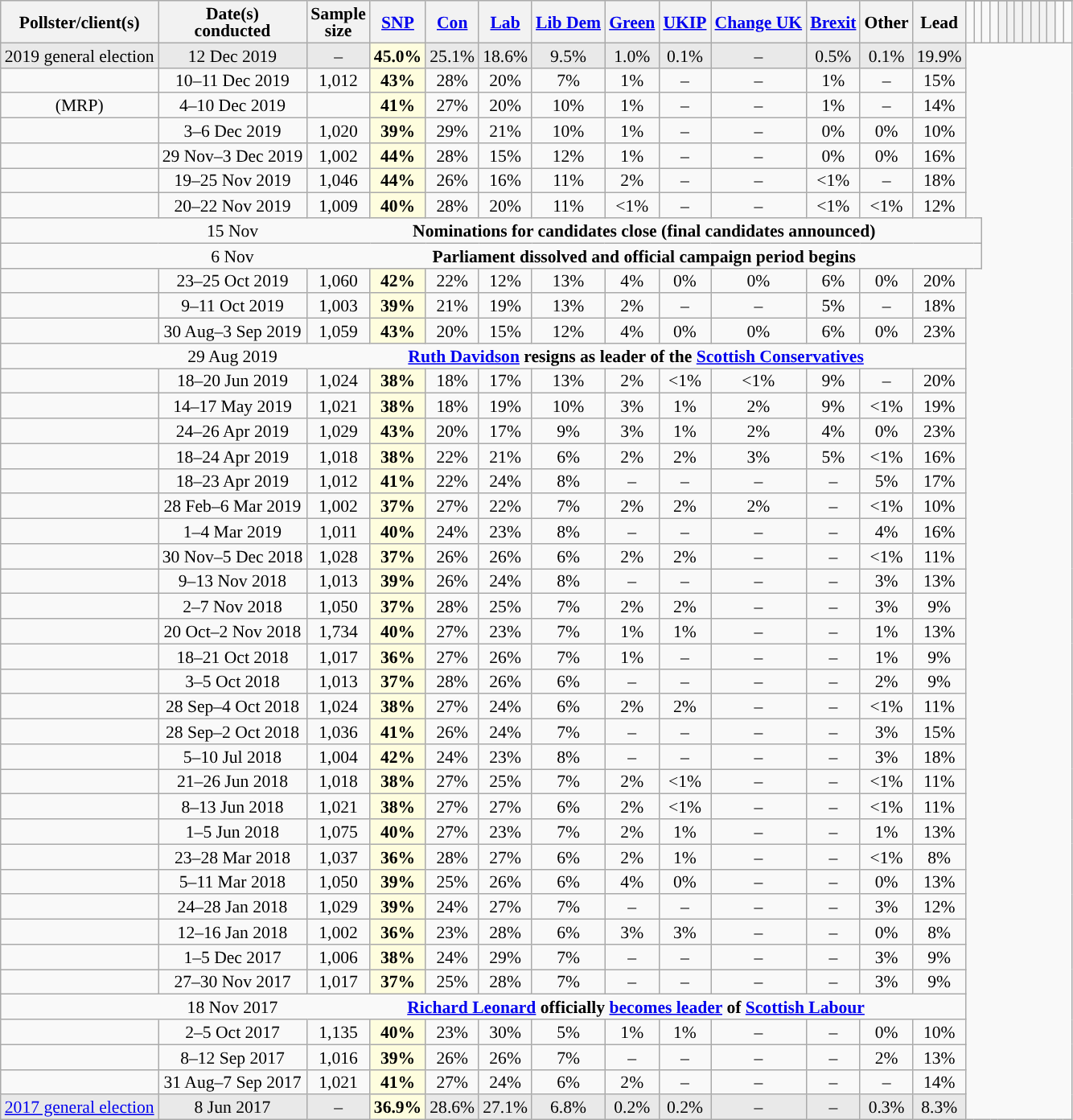<table class="wikitable sortable" style="text-align:center;font-size:90%;line-height:14px;">
<tr>
<th rowspan="2">Pollster/client(s)</th>
<th rowspan="2">Date(s)<br>conducted</th>
<th rowspan="2">Sample<br>size</th>
<th rowspan="2"><a href='#'>SNP</a></th>
<th rowspan="2"><a href='#'>Con</a></th>
<th rowspan="2"><a href='#'>Lab</a></th>
<th rowspan="2"><a href='#'>Lib Dem</a></th>
<th rowspan="2"><a href='#'>Green</a></th>
<th rowspan="2"><a href='#'>UKIP</a></th>
<th rowspan="2"><a href='#'>Change UK</a></th>
<th rowspan="2"><a href='#'>Brexit</a></th>
<th rowspan="2">Other</th>
<th rowspan="2">Lead</th>
</tr>
<tr>
<td></td>
<td></td>
<td></td>
<td data-sort-type="number" style="background:"></td>
<th data-sort-type="number" style="background:"></th>
<th data-sort-type="number" style="background:"></th>
<th data-sort-type="number" style="background:"></th>
<th data-sort-type="number" style="background:"></th>
<th data-sort-type="number" style="background:"></th>
<th data-sort-type="number" style="background:"></th>
<th data-sort-type="number" style="background:"></th>
<td></td>
<td></td>
</tr>
<tr style="background:#E9E9E9;">
<td>2019 general election</td>
<td data-sort-value="2017-06-08">12 Dec 2019</td>
<td>–</td>
<td style="background:#FEFDDE;"><strong>45.0%</strong></td>
<td>25.1%</td>
<td>18.6%</td>
<td>9.5%</td>
<td>1.0%</td>
<td>0.1%</td>
<td>–</td>
<td>0.5%</td>
<td>0.1%</td>
<td style="background:">19.9%</td>
</tr>
<tr>
<td></td>
<td data-sort-value="2019-12-11">10–11 Dec 2019</td>
<td>1,012</td>
<td style="background:#FEFDDE;"><strong>43%</strong></td>
<td>28%</td>
<td>20%</td>
<td>7%</td>
<td>1%</td>
<td>–</td>
<td>–</td>
<td>1%</td>
<td>–</td>
<td style="background:">15%</td>
</tr>
<tr>
<td> (MRP)</td>
<td data-sort-value="2019-12-10">4–10 Dec 2019</td>
<td></td>
<td style="background:#FEFDDE;"><strong>41%</strong></td>
<td>27%</td>
<td>20%</td>
<td>10%</td>
<td>1%</td>
<td>–</td>
<td>–</td>
<td>1%</td>
<td>–</td>
<td style="background:">14%</td>
</tr>
<tr>
<td></td>
<td data-sort-value="2019-12-06">3–6 Dec 2019</td>
<td>1,020</td>
<td style="background:#FEFDDE;"><strong>39%</strong></td>
<td>29%</td>
<td>21%</td>
<td>10%</td>
<td>1%</td>
<td>–</td>
<td>–</td>
<td>0%</td>
<td>0%</td>
<td style="background:">10%</td>
</tr>
<tr>
<td></td>
<td data-sort-value="2019-12-03">29 Nov–3 Dec 2019</td>
<td>1,002</td>
<td style="background:#FEFDDE;"><strong>44%</strong></td>
<td>28%</td>
<td>15%</td>
<td>12%</td>
<td>1%</td>
<td>–</td>
<td>–</td>
<td>0%</td>
<td>0%</td>
<td style="background:">16%</td>
</tr>
<tr>
<td></td>
<td data-sort-value="2019-11-25">19–25 Nov 2019</td>
<td>1,046</td>
<td style="background:#FEFDDE;"><strong>44%</strong></td>
<td>26%</td>
<td>16%</td>
<td>11%</td>
<td>2%</td>
<td>–</td>
<td>–</td>
<td><1%</td>
<td>–</td>
<td style="background:">18%</td>
</tr>
<tr>
<td></td>
<td data-sort-value="2019-11-22">20–22 Nov 2019</td>
<td>1,009</td>
<td style="background:#FEFDDE;"><strong>40%</strong></td>
<td>28%</td>
<td>20%</td>
<td>11%</td>
<td><1%</td>
<td data-sort-value="0%">–</td>
<td data-sort-value="0%">–</td>
<td><1%</td>
<td><1%</td>
<td style="background:">12%</td>
</tr>
<tr>
<td style="border-right-style:hidden;"></td>
<td style="border-right-style:hidden;" data-sort-value="2019-11-15">15 Nov</td>
<td colspan="13" style="font-weight:bold;">Nominations for candidates close (final candidates announced)</td>
</tr>
<tr>
<td style="border-right-style:hidden;"></td>
<td style="border-right-style:hidden;" data-sort-value="2019-11-06">6 Nov</td>
<td colspan="13" style="font-weight:bold;">Parliament dissolved and official campaign period begins</td>
</tr>
<tr>
<td></td>
<td data-sort-value="2019-10-25">23–25 Oct 2019</td>
<td>1,060</td>
<td style="background:#FEFDDE;"><strong>42%</strong></td>
<td>22%</td>
<td>12%</td>
<td>13%</td>
<td>4%</td>
<td>0%</td>
<td>0%</td>
<td>6%</td>
<td>0%</td>
<td style="background:">20%</td>
</tr>
<tr>
<td></td>
<td data-sort-value="2019-10-11">9–11 Oct 2019</td>
<td>1,003</td>
<td style="background:#FEFDDE;"><strong>39%</strong></td>
<td>21%</td>
<td>19%</td>
<td>13%</td>
<td>2%</td>
<td data-sort-value="0%">–</td>
<td data-sort-value="0%">–</td>
<td>5%</td>
<td>–</td>
<td style="background:">18%</td>
</tr>
<tr>
<td></td>
<td data-sort-value="2019-09-04">30 Aug–3 Sep 2019</td>
<td>1,059</td>
<td style="background:#FEFDDE;"><strong>43%</strong></td>
<td>20%</td>
<td>15%</td>
<td>12%</td>
<td>4%</td>
<td>0%</td>
<td>0%</td>
<td>6%</td>
<td>0%</td>
<td style="background:">23%</td>
</tr>
<tr>
<td style="border-right-style:hidden;"></td>
<td style="border-right-style:hidden;" data-sort-value="2019-08-29">29 Aug 2019</td>
<td style="font-weight:bold;" colspan="11"><a href='#'>Ruth Davidson</a> resigns as leader of the <a href='#'>Scottish Conservatives</a></td>
</tr>
<tr>
<td></td>
<td data-sort-value="2019-06-20">18–20 Jun 2019</td>
<td>1,024</td>
<td style="background:#FEFDDE;"><strong>38%</strong></td>
<td>18%</td>
<td>17%</td>
<td>13%</td>
<td>2%</td>
<td data-sort-value="0%"><1%</td>
<td data-sort-value="0%"><1%</td>
<td>9%</td>
<td>–</td>
<td style="background:">20%</td>
</tr>
<tr>
<td></td>
<td data-sort-value="2019-05-17">14–17 May 2019</td>
<td>1,021</td>
<td style="background:#FEFDDE;"><strong>38%</strong></td>
<td>18%</td>
<td>19%</td>
<td>10%</td>
<td>3%</td>
<td>1%</td>
<td>2%</td>
<td>9%</td>
<td data-sort-value="0%"><1%</td>
<td style="background:">19%</td>
</tr>
<tr>
<td></td>
<td data-sort-value="2019-04-26">24–26 Apr 2019</td>
<td>1,029</td>
<td style="background:#FEFDDE;"><strong>43%</strong></td>
<td>20%</td>
<td>17%</td>
<td>9%</td>
<td>3%</td>
<td>1%</td>
<td>2%</td>
<td>4%</td>
<td>0%</td>
<td style="background:">23%</td>
</tr>
<tr>
<td></td>
<td data-sort-value="2019-04-24">18–24 Apr 2019</td>
<td>1,018</td>
<td style="background:#FEFDDE;"><strong>38%</strong></td>
<td>22%</td>
<td>21%</td>
<td>6%</td>
<td>2%</td>
<td>2%</td>
<td>3%</td>
<td>5%</td>
<td data-sort-value="0%"><1%</td>
<td style="background:">16%</td>
</tr>
<tr>
<td></td>
<td data-sort-value="2019-04-23">18–23 Apr 2019</td>
<td>1,012</td>
<td style="background:#FEFDDE;"><strong>41%</strong></td>
<td>22%</td>
<td>24%</td>
<td>8%</td>
<td>–</td>
<td>–</td>
<td>–</td>
<td>–</td>
<td>5%</td>
<td style="background:">17%</td>
</tr>
<tr>
<td></td>
<td data-sort-value="2019-03-06">28 Feb–6 Mar 2019</td>
<td>1,002</td>
<td style="background:#FEFDDE;"><strong>37%</strong></td>
<td>27%</td>
<td>22%</td>
<td>7%</td>
<td>2%</td>
<td>2%</td>
<td>2%</td>
<td>–</td>
<td data-sort-value="0%"><1%</td>
<td style="background:">10%</td>
</tr>
<tr>
<td></td>
<td data-sort-value="2019-03-04">1–4 Mar 2019</td>
<td>1,011</td>
<td style="background:#FEFDDE;"><strong>40%</strong></td>
<td>24%</td>
<td>23%</td>
<td>8%</td>
<td>–</td>
<td>–</td>
<td>–</td>
<td>–</td>
<td>4%</td>
<td style="background:">16%</td>
</tr>
<tr>
<td></td>
<td data-sort-value="2018-12-05">30 Nov–5 Dec 2018</td>
<td>1,028</td>
<td style="background:#FEFDDE;"><strong>37%</strong></td>
<td>26%</td>
<td>26%</td>
<td>6%</td>
<td>2%</td>
<td>2%</td>
<td>–</td>
<td>–</td>
<td data-sort-value="0%"><1%</td>
<td style="background:">11%</td>
</tr>
<tr>
<td></td>
<td data-sort-value="2018-11-13">9–13 Nov 2018</td>
<td>1,013</td>
<td style="background:#FEFDDE;"><strong>39%</strong></td>
<td>26%</td>
<td>24%</td>
<td>8%</td>
<td>–</td>
<td>–</td>
<td>–</td>
<td>–</td>
<td>3%</td>
<td style="background:">13%</td>
</tr>
<tr>
<td></td>
<td data-sort-value="2018-11-07">2–7 Nov 2018</td>
<td>1,050</td>
<td style="background:#FEFDDE;"><strong>37%</strong></td>
<td>28%</td>
<td>25%</td>
<td>7%</td>
<td>2%</td>
<td>2%</td>
<td>–</td>
<td>–</td>
<td>3%</td>
<td style="background:">9%</td>
</tr>
<tr>
<td></td>
<td data-sort-value="2018-11-02">20 Oct–2 Nov 2018</td>
<td>1,734</td>
<td style="background:#FEFDDE;"><strong>40%</strong></td>
<td>27%</td>
<td>23%</td>
<td>7%</td>
<td>1%</td>
<td>1%</td>
<td>–</td>
<td>–</td>
<td>1%</td>
<td style="background:">13%</td>
</tr>
<tr>
<td></td>
<td data-sort-value="2018-10-21">18–21 Oct 2018</td>
<td>1,017</td>
<td style="background:#FEFDDE;"><strong>36%</strong></td>
<td>27%</td>
<td>26%</td>
<td>7%</td>
<td>1%</td>
<td>–</td>
<td>–</td>
<td>–</td>
<td>1%</td>
<td style="background:">9%</td>
</tr>
<tr>
<td></td>
<td data-sort-value="2018-10-05">3–5 Oct 2018</td>
<td>1,013</td>
<td style="background:#FEFDDE;"><strong>37%</strong></td>
<td>28%</td>
<td>26%</td>
<td>6%</td>
<td>–</td>
<td>–</td>
<td>–</td>
<td>–</td>
<td>2%</td>
<td style="background:">9%</td>
</tr>
<tr>
<td></td>
<td data-sort-value="2018-10-04">28 Sep–4 Oct 2018</td>
<td>1,024</td>
<td style="background:#FEFDDE;"><strong>38%</strong></td>
<td>27%</td>
<td>24%</td>
<td>6%</td>
<td>2%</td>
<td>2%</td>
<td>–</td>
<td>–</td>
<td data-sort-value="0%"><1%</td>
<td style="background:">11%</td>
</tr>
<tr>
<td></td>
<td data-sort-value="2018-10-02">28 Sep–2 Oct 2018</td>
<td>1,036</td>
<td style="background:#FEFDDE;"><strong>41%</strong></td>
<td>26%</td>
<td>24%</td>
<td>7%</td>
<td>–</td>
<td>–</td>
<td>–</td>
<td>–</td>
<td>3%</td>
<td style="background:">15%</td>
</tr>
<tr>
<td></td>
<td data-sort-value="2018-07-10">5–10 Jul 2018</td>
<td>1,004</td>
<td style="background:#FEFDDE;"><strong>42%</strong></td>
<td>24%</td>
<td>23%</td>
<td>8%</td>
<td>–</td>
<td>–</td>
<td>–</td>
<td>–</td>
<td>3%</td>
<td style="background:">18%</td>
</tr>
<tr>
<td></td>
<td data-sort-value="2018-06-26">21–26 Jun 2018</td>
<td>1,018</td>
<td style="background:#FEFDDE;"><strong>38%</strong></td>
<td>27%</td>
<td>25%</td>
<td>7%</td>
<td>2%</td>
<td data-sort-value="0%"><1%</td>
<td>–</td>
<td>–</td>
<td data-sort-value="0%"><1%</td>
<td style="background:">11%</td>
</tr>
<tr>
<td></td>
<td data-sort-value="2018-06-13">8–13 Jun 2018</td>
<td>1,021</td>
<td style="background:#FEFDDE;"><strong>38%</strong></td>
<td>27%</td>
<td>27%</td>
<td>6%</td>
<td>2%</td>
<td data-sort-value="0%"><1%</td>
<td>–</td>
<td>–</td>
<td data-sort-value="0%"><1%</td>
<td style="background:">11%</td>
</tr>
<tr>
<td></td>
<td data-sort-value="2018-06-05">1–5 Jun 2018</td>
<td>1,075</td>
<td style="background:#FEFDDE;"><strong>40%</strong></td>
<td>27%</td>
<td>23%</td>
<td>7%</td>
<td>2%</td>
<td>1%</td>
<td>–</td>
<td>–</td>
<td>1%</td>
<td style="background:">13%</td>
</tr>
<tr>
<td></td>
<td data-sort-value="2018-03-28">23–28 Mar 2018</td>
<td>1,037</td>
<td style="background:#FEFDDE;"><strong>36%</strong></td>
<td>28%</td>
<td>27%</td>
<td>6%</td>
<td>2%</td>
<td>1%</td>
<td>–</td>
<td>–</td>
<td data-sort-value="0%"><1%</td>
<td style="background:">8%</td>
</tr>
<tr>
<td></td>
<td data-sort-value="2018-03-11">5–11 Mar 2018</td>
<td>1,050</td>
<td style="background:#FEFDDE;"><strong>39%</strong></td>
<td>25%</td>
<td>26%</td>
<td>6%</td>
<td>4%</td>
<td>0%</td>
<td>–</td>
<td>–</td>
<td>0%</td>
<td style="background:">13%</td>
</tr>
<tr>
<td></td>
<td data-sort-value="2018-01-28">24–28 Jan 2018</td>
<td>1,029</td>
<td style="background:#FEFDDE;"><strong>39%</strong></td>
<td>24%</td>
<td>27%</td>
<td>7%</td>
<td>–</td>
<td>–</td>
<td>–</td>
<td>–</td>
<td>3%</td>
<td style="background:">12%</td>
</tr>
<tr>
<td></td>
<td data-sort-value="2018-01-16">12–16 Jan 2018</td>
<td>1,002</td>
<td style="background:#FEFDDE;"><strong>36%</strong></td>
<td>23%</td>
<td>28%</td>
<td>6%</td>
<td>3%</td>
<td>3%</td>
<td>–</td>
<td>–</td>
<td>0%</td>
<td style="background:">8%</td>
</tr>
<tr>
<td></td>
<td data-sort-value="2017-12-05">1–5 Dec 2017</td>
<td>1,006</td>
<td style="background:#FEFDDE;"><strong>38%</strong></td>
<td>24%</td>
<td>29%</td>
<td>7%</td>
<td>–</td>
<td>–</td>
<td>–</td>
<td>–</td>
<td>3%</td>
<td style="background:">9%</td>
</tr>
<tr>
<td></td>
<td data-sort-value="2017-11-30">27–30 Nov 2017</td>
<td>1,017</td>
<td style="background:#FEFDDE;"><strong>37%</strong></td>
<td>25%</td>
<td>28%</td>
<td>7%</td>
<td>–</td>
<td>–</td>
<td>–</td>
<td>–</td>
<td>3%</td>
<td style="background:">9%</td>
</tr>
<tr>
<td style="border-right-style:hidden;"></td>
<td style="border-right-style:hidden;" data-sort-value="2017-11-18">18 Nov 2017</td>
<td style="font-weight:bold;" colspan="11"><a href='#'>Richard Leonard</a> officially <a href='#'>becomes leader</a> of <a href='#'>Scottish Labour</a></td>
</tr>
<tr>
<td></td>
<td data-sort-value="2017-10-05">2–5 Oct 2017</td>
<td>1,135</td>
<td style="background:#FEFDDE;"><strong>40%</strong></td>
<td>23%</td>
<td>30%</td>
<td>5%</td>
<td>1%</td>
<td>1%</td>
<td>–</td>
<td>–</td>
<td>0%</td>
<td style="background:">10%</td>
</tr>
<tr>
<td></td>
<td data-sort-value="2017-09-12">8–12 Sep 2017</td>
<td>1,016</td>
<td style="background:#FEFDDE;"><strong>39%</strong></td>
<td>26%</td>
<td>26%</td>
<td>7%</td>
<td>–</td>
<td>–</td>
<td>–</td>
<td>–</td>
<td>2%</td>
<td style="background:">13%</td>
</tr>
<tr>
<td></td>
<td data-sort-value="2017-09-07">31 Aug–7 Sep 2017</td>
<td>1,021</td>
<td style="background:#FEFDDE;"><strong>41%</strong></td>
<td>27%</td>
<td>24%</td>
<td>6%</td>
<td>2%</td>
<td>–</td>
<td>–</td>
<td>–</td>
<td>–</td>
<td style="background:">14%</td>
</tr>
<tr style="background:#E9E9E9;">
<td><a href='#'>2017 general election</a></td>
<td data-sort-value="2017-06-08">8 Jun 2017</td>
<td>–</td>
<td style="background:#FEFDDE;"><strong>36.9%</strong></td>
<td>28.6%</td>
<td>27.1%</td>
<td>6.8%</td>
<td>0.2%</td>
<td>0.2%</td>
<td>–</td>
<td>–</td>
<td>0.3%</td>
<td style="background:">8.3%</td>
</tr>
</table>
